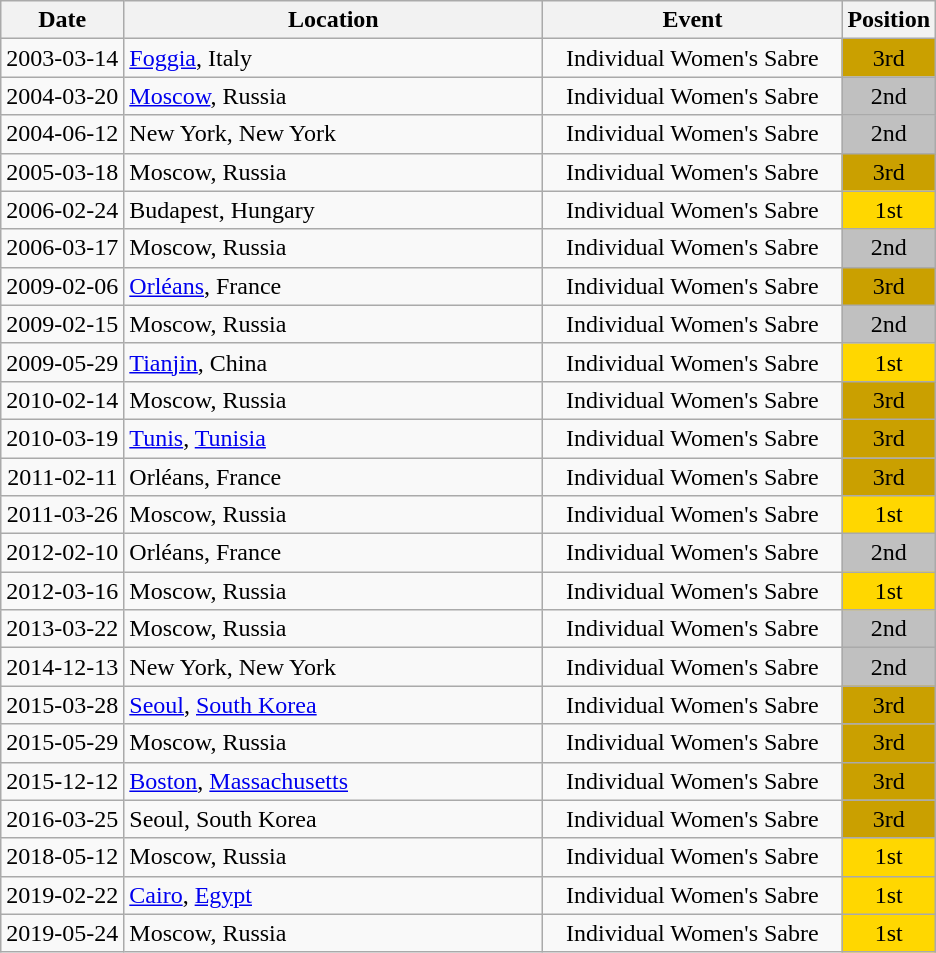<table class="wikitable" style="text-align:center;">
<tr>
<th>Date</th>
<th style="width:17em">Location</th>
<th style="width:12em">Event</th>
<th>Position</th>
</tr>
<tr>
<td>2003-03-14</td>
<td rowspan="1" align="left"> <a href='#'>Foggia</a>, Italy</td>
<td>Individual Women's Sabre</td>
<td bgcolor="caramel">3rd</td>
</tr>
<tr>
<td>2004-03-20</td>
<td rowspan="1" align="left"> <a href='#'>Moscow</a>, Russia</td>
<td>Individual Women's Sabre</td>
<td bgcolor="silver">2nd</td>
</tr>
<tr>
<td>2004-06-12</td>
<td rowspan="1" align="left"> New York, New York</td>
<td>Individual Women's Sabre</td>
<td bgcolor="silver">2nd</td>
</tr>
<tr>
<td>2005-03-18</td>
<td rowspan="1" align="left"> Moscow, Russia</td>
<td>Individual Women's Sabre</td>
<td bgcolor="caramel">3rd</td>
</tr>
<tr>
<td>2006-02-24</td>
<td rowspan="1" align="left"> Budapest, Hungary</td>
<td>Individual Women's Sabre</td>
<td bgcolor="gold">1st</td>
</tr>
<tr>
<td>2006-03-17</td>
<td rowspan="1" align="left"> Moscow, Russia</td>
<td>Individual Women's Sabre</td>
<td bgcolor="silver">2nd</td>
</tr>
<tr>
<td>2009-02-06</td>
<td rowspan="1" align="left"> <a href='#'>Orléans</a>, France</td>
<td>Individual Women's Sabre</td>
<td bgcolor="caramel">3rd</td>
</tr>
<tr>
<td>2009-02-15</td>
<td rowspan="1" align="left"> Moscow, Russia</td>
<td>Individual Women's Sabre</td>
<td bgcolor="silver">2nd</td>
</tr>
<tr>
<td>2009-05-29</td>
<td rowspan="1" align="left"> <a href='#'>Tianjin</a>, China</td>
<td>Individual Women's Sabre</td>
<td bgcolor="gold">1st</td>
</tr>
<tr>
<td>2010-02-14</td>
<td rowspan="1" align="left"> Moscow, Russia</td>
<td>Individual Women's Sabre</td>
<td bgcolor="caramel">3rd</td>
</tr>
<tr>
<td>2010-03-19</td>
<td rowspan="1" align="left"> <a href='#'>Tunis</a>, <a href='#'>Tunisia</a></td>
<td>Individual Women's Sabre</td>
<td bgcolor="caramel">3rd</td>
</tr>
<tr>
<td>2011-02-11</td>
<td rowspan="1" align="left"> Orléans, France</td>
<td>Individual Women's Sabre</td>
<td bgcolor="caramel">3rd</td>
</tr>
<tr>
<td>2011-03-26</td>
<td rowspan="1" align="left"> Moscow, Russia</td>
<td>Individual Women's Sabre</td>
<td bgcolor="gold">1st</td>
</tr>
<tr>
<td>2012-02-10</td>
<td rowspan="1" align="left"> Orléans, France</td>
<td>Individual Women's Sabre</td>
<td bgcolor="silver">2nd</td>
</tr>
<tr>
<td>2012-03-16</td>
<td rowspan="1" align="left"> Moscow, Russia</td>
<td>Individual Women's Sabre</td>
<td bgcolor="gold">1st</td>
</tr>
<tr>
<td>2013-03-22</td>
<td rowspan="1" align="left"> Moscow, Russia</td>
<td>Individual Women's Sabre</td>
<td bgcolor="silver">2nd</td>
</tr>
<tr>
<td>2014-12-13</td>
<td rowspan="1" align="left"> New York, New York</td>
<td>Individual Women's Sabre</td>
<td bgcolor="silver">2nd</td>
</tr>
<tr>
<td>2015-03-28</td>
<td rowspan="1" align="left"> <a href='#'>Seoul</a>, <a href='#'>South Korea</a></td>
<td>Individual Women's Sabre</td>
<td bgcolor="caramel">3rd</td>
</tr>
<tr>
<td>2015-05-29</td>
<td rowspan="1" align="left"> Moscow, Russia</td>
<td>Individual Women's Sabre</td>
<td bgcolor="caramel">3rd</td>
</tr>
<tr>
<td>2015-12-12</td>
<td rowspan="1" align="left"> <a href='#'>Boston</a>, <a href='#'>Massachusetts</a></td>
<td>Individual Women's Sabre</td>
<td bgcolor="caramel">3rd</td>
</tr>
<tr>
<td>2016-03-25</td>
<td rowspan="1" align="left"> Seoul, South Korea</td>
<td>Individual Women's Sabre</td>
<td bgcolor="caramel">3rd</td>
</tr>
<tr>
<td>2018-05-12</td>
<td rowspan="1" align="left"> Moscow, Russia</td>
<td>Individual Women's Sabre</td>
<td bgcolor="gold">1st</td>
</tr>
<tr>
<td>2019-02-22</td>
<td rowspan="1" align="left"> <a href='#'>Cairo</a>, <a href='#'>Egypt</a></td>
<td>Individual Women's Sabre</td>
<td bgcolor="gold">1st</td>
</tr>
<tr>
<td>2019-05-24</td>
<td rowspan="1" align="left"> Moscow, Russia</td>
<td>Individual Women's Sabre</td>
<td bgcolor="gold">1st</td>
</tr>
</table>
